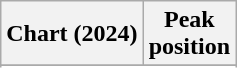<table class="wikitable sortable plainrowheaders" style="text-align:center">
<tr>
<th scope="col">Chart (2024)</th>
<th scope="col">Peak<br>position</th>
</tr>
<tr>
</tr>
<tr>
</tr>
<tr>
</tr>
</table>
